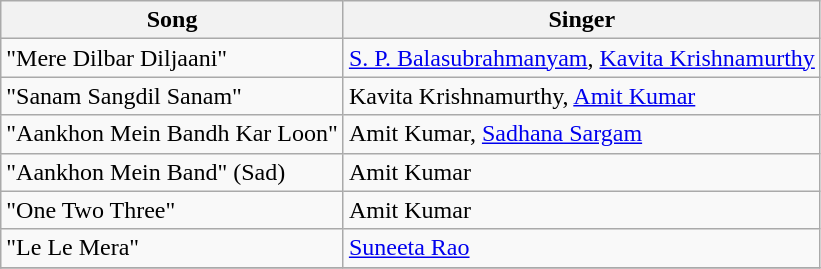<table class="wikitable">
<tr>
<th>Song</th>
<th>Singer</th>
</tr>
<tr>
<td>"Mere Dilbar Diljaani"</td>
<td><a href='#'>S. P. Balasubrahmanyam</a>, <a href='#'>Kavita Krishnamurthy</a></td>
</tr>
<tr>
<td>"Sanam Sangdil Sanam"</td>
<td>Kavita Krishnamurthy, <a href='#'>Amit Kumar</a></td>
</tr>
<tr>
<td>"Aankhon Mein Bandh Kar Loon"</td>
<td>Amit Kumar, <a href='#'>Sadhana Sargam</a></td>
</tr>
<tr>
<td>"Aankhon Mein Band" (Sad)</td>
<td>Amit Kumar</td>
</tr>
<tr>
<td>"One Two Three"</td>
<td>Amit Kumar</td>
</tr>
<tr>
<td>"Le Le Mera"</td>
<td><a href='#'>Suneeta Rao</a></td>
</tr>
<tr>
</tr>
</table>
